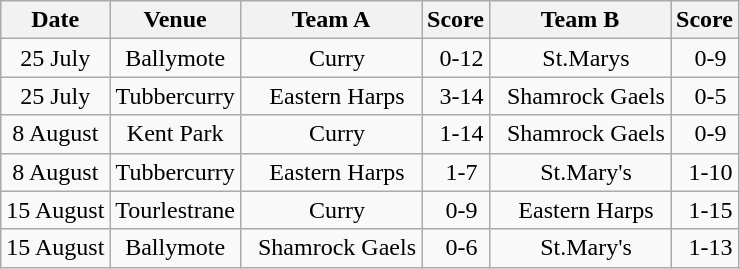<table class="wikitable">
<tr>
<th>Date</th>
<th>Venue</th>
<th>Team A</th>
<th>Score</th>
<th>Team B</th>
<th>Score</th>
</tr>
<tr align="center">
<td>25 July</td>
<td>Ballymote</td>
<td>  Curry</td>
<td>  0-12</td>
<td>  St.Marys</td>
<td>  0-9</td>
</tr>
<tr align="center">
<td>25 July</td>
<td>Tubbercurry</td>
<td>  Eastern Harps</td>
<td>  3-14</td>
<td>  Shamrock Gaels</td>
<td>  0-5</td>
</tr>
<tr align="center">
<td>8 August</td>
<td>Kent Park</td>
<td>  Curry</td>
<td>  1-14</td>
<td>  Shamrock Gaels</td>
<td>  0-9</td>
</tr>
<tr align="center">
<td>8 August</td>
<td>Tubbercurry</td>
<td>  Eastern Harps</td>
<td>  1-7</td>
<td>  St.Mary's</td>
<td>  1-10</td>
</tr>
<tr align="center">
<td>15 August</td>
<td>Tourlestrane</td>
<td>  Curry</td>
<td>  0-9</td>
<td>  Eastern Harps</td>
<td>  1-15</td>
</tr>
<tr align="center">
<td>15 August</td>
<td>Ballymote</td>
<td>  Shamrock Gaels</td>
<td>  0-6</td>
<td>  St.Mary's</td>
<td>  1-13</td>
</tr>
</table>
